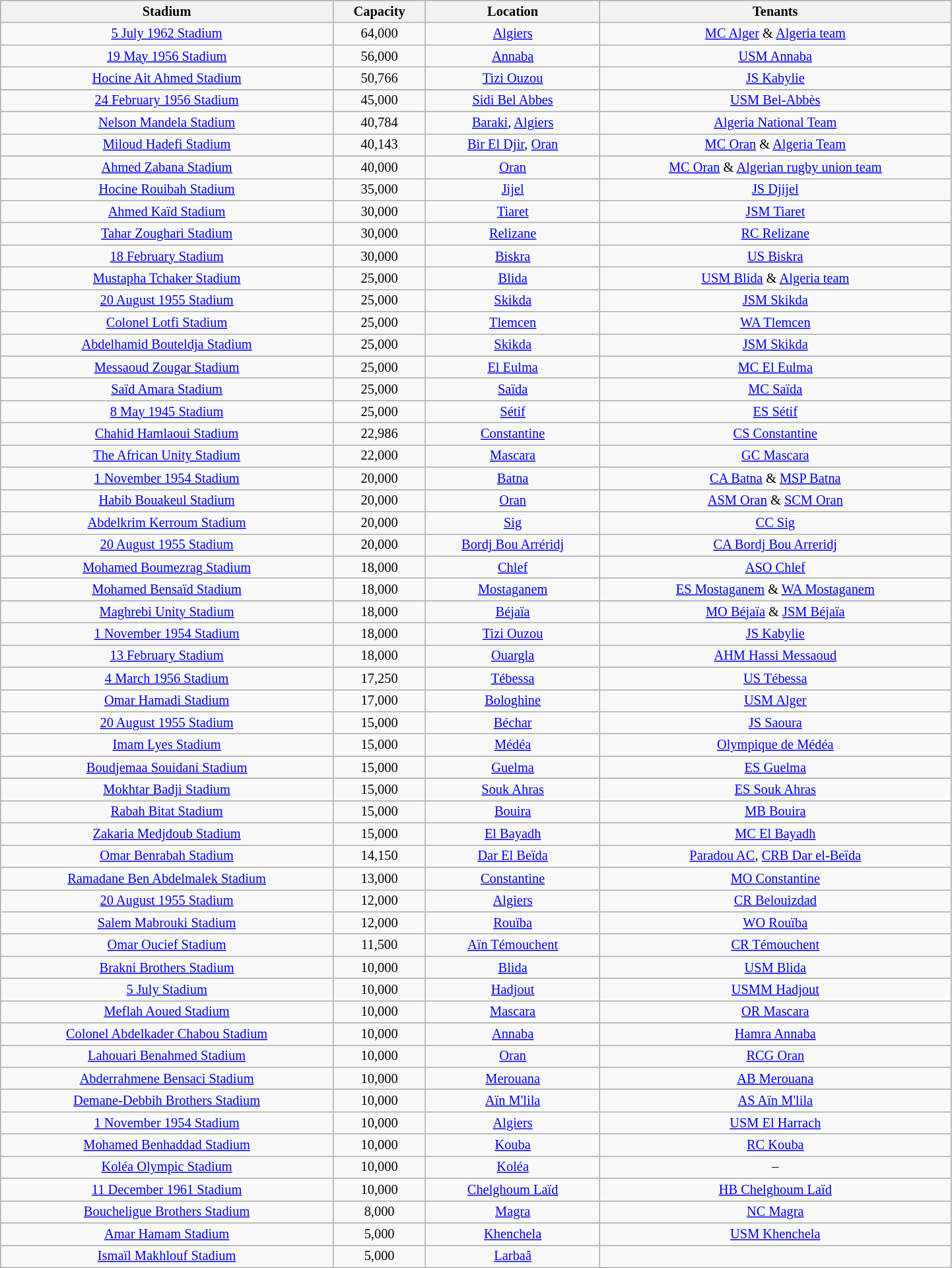<table class="wikitable sortable" style="width:76%; text-align:center; background:#f9f9f9; font-size:85%;">
<tr>
<th>Stadium</th>
<th>Capacity</th>
<th>Location</th>
<th>Tenants</th>
</tr>
<tr>
<td><a href='#'>5 July 1962 Stadium</a></td>
<td>64,000</td>
<td><a href='#'>Algiers</a></td>
<td><a href='#'>MC Alger</a> & <a href='#'>Algeria team</a></td>
</tr>
<tr>
<td><a href='#'>19 May 1956 Stadium</a></td>
<td>56,000</td>
<td><a href='#'>Annaba</a></td>
<td><a href='#'>USM Annaba</a></td>
</tr>
<tr>
<td><a href='#'>Hocine Ait Ahmed Stadium</a></td>
<td>50,766</td>
<td><a href='#'>Tizi Ouzou</a></td>
<td><a href='#'>JS Kabylie</a></td>
</tr>
<tr>
</tr>
<tr>
<td><a href='#'>24 February 1956 Stadium</a></td>
<td>45,000</td>
<td><a href='#'>Sidi Bel Abbes</a></td>
<td><a href='#'>USM Bel-Abbès</a></td>
</tr>
<tr>
<td><a href='#'>Nelson Mandela Stadium</a></td>
<td>40,784</td>
<td><a href='#'>Baraki</a>, <a href='#'>Algiers</a></td>
<td><a href='#'>Algeria National Team</a></td>
</tr>
<tr>
<td><a href='#'>Miloud Hadefi Stadium</a></td>
<td>40,143</td>
<td><a href='#'>Bir El Djir</a>, <a href='#'>Oran</a></td>
<td><a href='#'>MC Oran</a> & <a href='#'>Algeria Team</a></td>
</tr>
<tr>
<td><a href='#'>Ahmed Zabana Stadium</a></td>
<td>40,000</td>
<td><a href='#'>Oran</a></td>
<td><a href='#'>MC Oran</a> & <a href='#'>Algerian rugby union team</a></td>
</tr>
<tr>
<td><a href='#'>Hocine Rouibah Stadium</a></td>
<td>35,000</td>
<td><a href='#'>Jijel</a></td>
<td><a href='#'>JS Djijel</a></td>
</tr>
<tr>
<td><a href='#'>Ahmed Kaïd Stadium</a></td>
<td>30,000</td>
<td><a href='#'>Tiaret</a></td>
<td><a href='#'>JSM Tiaret</a></td>
</tr>
<tr>
<td><a href='#'>Tahar Zoughari Stadium</a></td>
<td>30,000</td>
<td><a href='#'>Relizane</a></td>
<td><a href='#'>RC Relizane</a></td>
</tr>
<tr>
<td><a href='#'>18 February Stadium</a></td>
<td>30,000</td>
<td><a href='#'>Biskra</a></td>
<td><a href='#'>US Biskra</a></td>
</tr>
<tr>
<td><a href='#'>Mustapha Tchaker Stadium</a></td>
<td>25,000</td>
<td><a href='#'>Blida</a></td>
<td><a href='#'>USM Blida</a> & <a href='#'>Algeria team</a></td>
</tr>
<tr>
<td><a href='#'>20 August 1955 Stadium</a></td>
<td>25,000</td>
<td><a href='#'>Skikda</a></td>
<td><a href='#'>JSM Skikda</a></td>
</tr>
<tr>
<td><a href='#'>Colonel Lotfi Stadium</a></td>
<td>25,000</td>
<td><a href='#'>Tlemcen</a></td>
<td><a href='#'>WA Tlemcen</a></td>
</tr>
<tr>
<td><a href='#'>Abdelhamid Bouteldja Stadium</a></td>
<td>25,000</td>
<td><a href='#'>Skikda</a></td>
<td><a href='#'>JSM Skikda</a></td>
</tr>
<tr>
<td><a href='#'>Messaoud Zougar Stadium</a></td>
<td>25,000</td>
<td><a href='#'>El Eulma</a></td>
<td><a href='#'>MC El Eulma</a></td>
</tr>
<tr>
<td><a href='#'>Saïd Amara Stadium</a></td>
<td>25,000</td>
<td><a href='#'>Saïda</a></td>
<td><a href='#'>MC Saïda</a></td>
</tr>
<tr>
<td><a href='#'>8 May 1945 Stadium</a></td>
<td>25,000</td>
<td><a href='#'>Sétif</a></td>
<td><a href='#'>ES Sétif</a></td>
</tr>
<tr>
<td><a href='#'>Chahid Hamlaoui Stadium</a></td>
<td>22,986</td>
<td><a href='#'>Constantine</a></td>
<td><a href='#'>CS Constantine</a></td>
</tr>
<tr>
<td><a href='#'>The African Unity Stadium</a></td>
<td>22,000</td>
<td><a href='#'>Mascara</a></td>
<td><a href='#'>GC Mascara</a></td>
</tr>
<tr>
<td><a href='#'>1 November 1954 Stadium</a></td>
<td>20,000</td>
<td><a href='#'>Batna</a></td>
<td><a href='#'>CA Batna</a> & <a href='#'>MSP Batna</a></td>
</tr>
<tr>
<td><a href='#'>Habib Bouakeul Stadium</a></td>
<td>20,000</td>
<td><a href='#'>Oran</a></td>
<td><a href='#'>ASM Oran</a> & <a href='#'>SCM Oran</a></td>
</tr>
<tr>
<td><a href='#'>Abdelkrim Kerroum Stadium</a></td>
<td>20,000</td>
<td><a href='#'>Sig</a></td>
<td><a href='#'>CC Sig</a></td>
</tr>
<tr>
<td><a href='#'>20 August 1955 Stadium</a></td>
<td>20,000</td>
<td><a href='#'>Bordj Bou Arréridj</a></td>
<td><a href='#'>CA Bordj Bou Arreridj</a></td>
</tr>
<tr>
<td><a href='#'>Mohamed Boumezrag Stadium</a></td>
<td>18,000</td>
<td><a href='#'>Chlef</a></td>
<td><a href='#'>ASO Chlef</a></td>
</tr>
<tr>
<td><a href='#'>Mohamed Bensaïd Stadium</a></td>
<td>18,000</td>
<td><a href='#'>Mostaganem</a></td>
<td><a href='#'>ES Mostaganem</a> & <a href='#'>WA Mostaganem</a></td>
</tr>
<tr>
<td><a href='#'>Maghrebi Unity Stadium</a></td>
<td>18,000</td>
<td><a href='#'>Béjaïa</a></td>
<td><a href='#'>MO Béjaïa</a> & <a href='#'>JSM Béjaïa</a></td>
</tr>
<tr>
<td><a href='#'>1 November 1954 Stadium</a></td>
<td>18,000</td>
<td><a href='#'>Tizi Ouzou</a></td>
<td><a href='#'>JS Kabylie</a></td>
</tr>
<tr>
<td><a href='#'>13 February Stadium</a></td>
<td>18,000</td>
<td><a href='#'>Ouargla</a></td>
<td><a href='#'>AHM Hassi Messaoud</a></td>
</tr>
<tr>
<td><a href='#'>4 March 1956 Stadium</a></td>
<td>17,250</td>
<td><a href='#'>Tébessa</a></td>
<td><a href='#'>US Tébessa</a></td>
</tr>
<tr>
<td><a href='#'>Omar Hamadi Stadium</a></td>
<td>17,000</td>
<td><a href='#'>Bologhine</a></td>
<td><a href='#'>USM Alger</a></td>
</tr>
<tr>
<td><a href='#'>20 August 1955 Stadium</a></td>
<td>15,000</td>
<td><a href='#'>Béchar</a></td>
<td><a href='#'>JS Saoura</a></td>
</tr>
<tr>
<td><a href='#'>Imam Lyes Stadium</a></td>
<td>15,000</td>
<td><a href='#'>Médéa</a></td>
<td><a href='#'>Olympique de Médéa</a></td>
</tr>
<tr>
<td><a href='#'>Boudjemaa Souidani Stadium</a></td>
<td>15,000</td>
<td><a href='#'>Guelma</a></td>
<td><a href='#'>ES Guelma</a></td>
</tr>
<tr>
<td><a href='#'>Mokhtar Badji Stadium</a></td>
<td>15,000</td>
<td><a href='#'>Souk Ahras</a></td>
<td><a href='#'>ES Souk Ahras</a></td>
</tr>
<tr>
<td><a href='#'>Rabah Bitat Stadium</a></td>
<td>15,000</td>
<td><a href='#'>Bouira</a></td>
<td><a href='#'>MB Bouira</a></td>
</tr>
<tr>
<td><a href='#'>Zakaria Medjdoub Stadium</a></td>
<td>15,000</td>
<td><a href='#'>El Bayadh</a></td>
<td><a href='#'>MC El Bayadh</a></td>
</tr>
<tr>
<td><a href='#'>Omar Benrabah Stadium</a></td>
<td>14,150</td>
<td><a href='#'>Dar El Beïda</a></td>
<td><a href='#'>Paradou AC</a>, <a href='#'>CRB Dar el-Beïda</a></td>
</tr>
<tr>
<td><a href='#'>Ramadane Ben Abdelmalek Stadium</a></td>
<td>13,000</td>
<td><a href='#'>Constantine</a></td>
<td><a href='#'>MO Constantine</a></td>
</tr>
<tr>
<td><a href='#'>20 August 1955 Stadium</a></td>
<td>12,000</td>
<td><a href='#'>Algiers</a></td>
<td><a href='#'>CR Belouizdad</a></td>
</tr>
<tr>
<td><a href='#'>Salem Mabrouki Stadium</a></td>
<td>12,000</td>
<td><a href='#'>Rouïba</a></td>
<td><a href='#'>WO Rouïba</a></td>
</tr>
<tr>
<td><a href='#'>Omar Oucief Stadium</a></td>
<td>11,500</td>
<td><a href='#'>Aïn Témouchent</a></td>
<td><a href='#'>CR Témouchent</a></td>
</tr>
<tr>
<td><a href='#'>Brakni Brothers Stadium</a></td>
<td>10,000</td>
<td><a href='#'>Blida</a></td>
<td><a href='#'>USM Blida</a></td>
</tr>
<tr>
<td><a href='#'>5 July Stadium</a></td>
<td>10,000</td>
<td><a href='#'>Hadjout</a></td>
<td><a href='#'>USMM Hadjout</a></td>
</tr>
<tr>
<td><a href='#'>Meflah Aoued Stadium</a></td>
<td>10,000</td>
<td><a href='#'>Mascara</a></td>
<td><a href='#'>OR Mascara</a></td>
</tr>
<tr>
<td><a href='#'>Colonel Abdelkader Chabou Stadium</a></td>
<td>10,000</td>
<td><a href='#'>Annaba</a></td>
<td><a href='#'>Hamra Annaba</a></td>
</tr>
<tr>
<td><a href='#'>Lahouari Benahmed Stadium</a></td>
<td>10,000</td>
<td><a href='#'>Oran</a></td>
<td><a href='#'>RCG Oran</a></td>
</tr>
<tr>
<td><a href='#'>Abderrahmene Bensaci Stadium</a></td>
<td>10,000</td>
<td><a href='#'>Merouana</a></td>
<td><a href='#'>AB Merouana</a></td>
</tr>
<tr>
<td><a href='#'>Demane-Debbih Brothers Stadium</a></td>
<td>10,000</td>
<td><a href='#'>Aïn M'lila</a></td>
<td><a href='#'>AS Aïn M'lila</a></td>
</tr>
<tr>
<td><a href='#'>1 November 1954 Stadium</a></td>
<td>10,000</td>
<td><a href='#'>Algiers</a></td>
<td><a href='#'>USM El Harrach</a></td>
</tr>
<tr>
<td><a href='#'>Mohamed Benhaddad Stadium</a></td>
<td>10,000</td>
<td><a href='#'>Kouba</a></td>
<td><a href='#'>RC Kouba</a></td>
</tr>
<tr>
<td><a href='#'>Koléa Olympic Stadium</a></td>
<td>10,000</td>
<td><a href='#'>Koléa</a></td>
<td>–</td>
</tr>
<tr>
<td><a href='#'>11 December 1961 Stadium</a></td>
<td>10,000</td>
<td><a href='#'>Chelghoum Laïd</a></td>
<td><a href='#'>HB Chelghoum Laïd</a></td>
</tr>
<tr>
<td><a href='#'>Boucheligue Brothers Stadium</a></td>
<td>8,000</td>
<td><a href='#'>Magra</a></td>
<td><a href='#'>NC Magra</a></td>
</tr>
<tr>
<td><a href='#'>Amar Hamam Stadium</a></td>
<td>5,000</td>
<td><a href='#'>Khenchela</a></td>
<td><a href='#'>USM Khenchela</a></td>
</tr>
<tr>
<td><a href='#'>Ismaïl Makhlouf Stadium</a></td>
<td>5,000</td>
<td><a href='#'>Larbaâ</a></td>
<td></td>
</tr>
</table>
